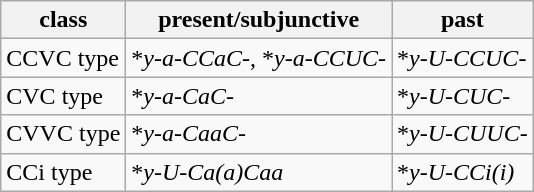<table class="wikitable">
<tr>
<th>class</th>
<th>present/subjunctive</th>
<th>past</th>
</tr>
<tr>
<td>CCVC type</td>
<td>*<em>y-a-CCaC-</em>, *<em>y-a-CCUC-</em></td>
<td>*<em>y-U-CCUC-</em></td>
</tr>
<tr>
<td>CVC type</td>
<td>*<em>y-a-CaC-</em></td>
<td>*<em>y-U-CUC-</em></td>
</tr>
<tr>
<td>CVVC type</td>
<td>*<em>y-a-CaaC-</em></td>
<td>*<em>y-U-CUUC-</em></td>
</tr>
<tr>
<td>CCi type</td>
<td>*<em>y-U-Ca(a)Caa</em></td>
<td>*<em>y-U-CCi(i)</em></td>
</tr>
</table>
